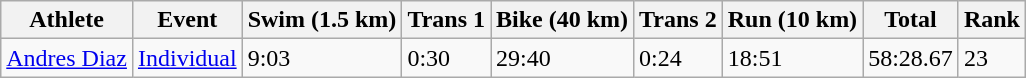<table class="wikitable" border="1">
<tr>
<th>Athlete</th>
<th>Event</th>
<th>Swim (1.5 km)</th>
<th>Trans 1</th>
<th>Bike (40 km)</th>
<th>Trans 2</th>
<th>Run (10 km)</th>
<th>Total</th>
<th>Rank</th>
</tr>
<tr>
<td><a href='#'>Andres Diaz</a></td>
<td><a href='#'>Individual</a></td>
<td>9:03</td>
<td>0:30</td>
<td>29:40</td>
<td>0:24</td>
<td>18:51</td>
<td>58:28.67</td>
<td>23</td>
</tr>
</table>
